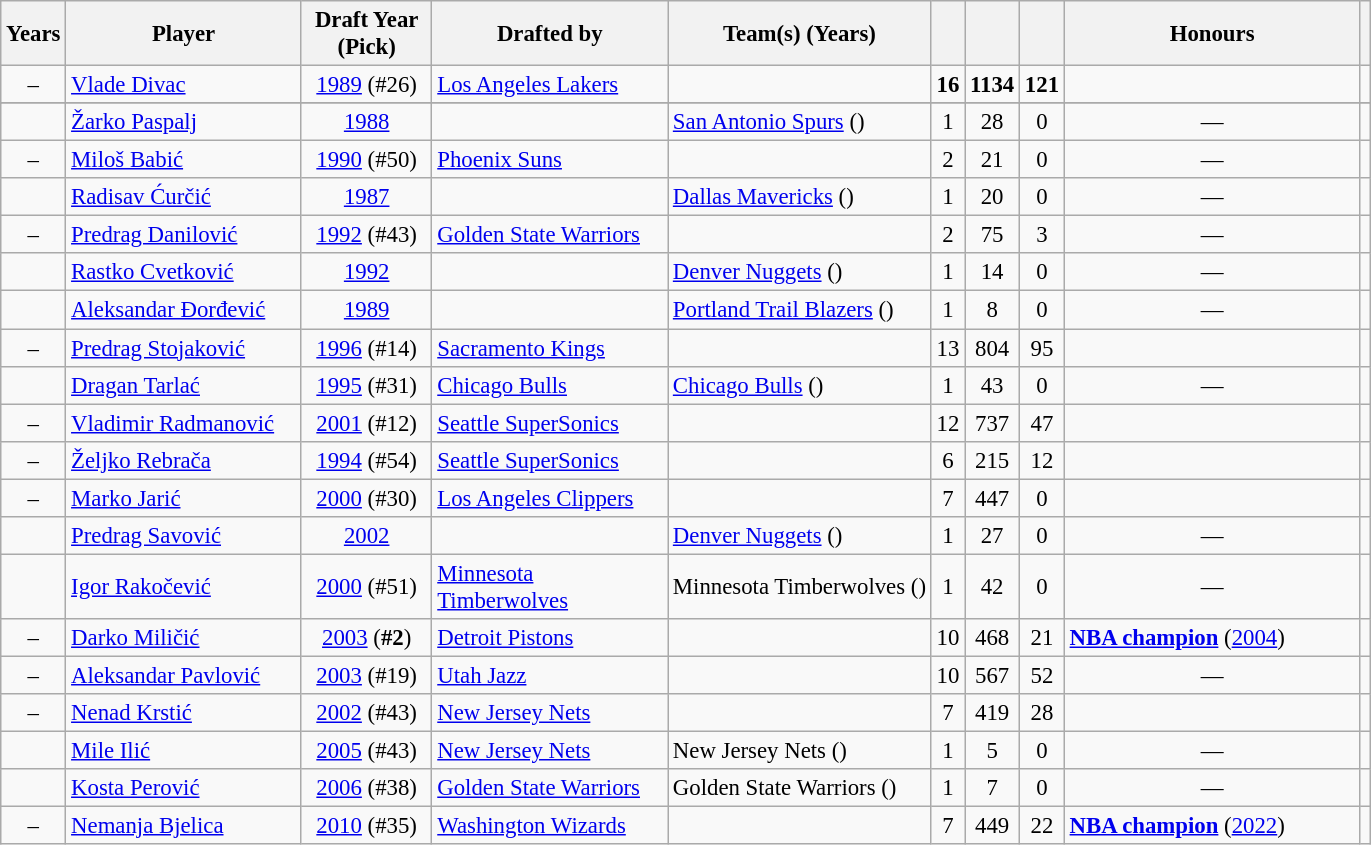<table class="wikitable sortable" style="font-size:95%">
<tr>
<th scope="col">Years</th>
<th scope="col" width="150px">Player</th>
<th scope="col" width="80px">Draft Year (Pick)</th>
<th scope="col" width="150px">Drafted by</th>
<th scope="col">Team(s) (Years)</th>
<th scope="col"></th>
<th scope="col"></th>
<th scope="col"></th>
<th scope="col" width="190px">Honours</th>
<th scope="col" class="unsortable"></th>
</tr>
<tr>
<td style="text-align:center">–</td>
<td><a href='#'>Vlade Divac</a></td>
<td style="text-align:center"><a href='#'>1989</a> (#26)</td>
<td><a href='#'>Los Angeles Lakers</a></td>
<td></td>
<td style="text-align:center"><strong>16</strong></td>
<td style="text-align:center"><strong>1134</strong></td>
<td style="text-align:center"><strong>121</strong></td>
<td></td>
<td align="center"></td>
</tr>
<tr>
</tr>
<tr>
<td style="text-align:center"></td>
<td><a href='#'>Žarko Paspalj</a></td>
<td style="text-align:center"><a href='#'>1988</a></td>
<td></td>
<td><a href='#'>San Antonio Spurs</a> ()</td>
<td style="text-align:center">1</td>
<td style="text-align:center">28</td>
<td style="text-align:center">0</td>
<td style="text-align:center">—</td>
<td align="center"></td>
</tr>
<tr>
<td style="text-align:center">–</td>
<td><a href='#'>Miloš Babić</a></td>
<td style="text-align:center"><a href='#'>1990</a> (#50)</td>
<td><a href='#'>Phoenix Suns</a></td>
<td></td>
<td style="text-align:center">2</td>
<td style="text-align:center">21</td>
<td style="text-align:center">0</td>
<td style="text-align:center">—</td>
<td align="center"></td>
</tr>
<tr>
<td style="text-align:center"></td>
<td><a href='#'>Radisav Ćurčić</a></td>
<td style="text-align:center"><a href='#'>1987</a></td>
<td></td>
<td><a href='#'>Dallas Mavericks</a> ()</td>
<td style="text-align:center">1</td>
<td style="text-align:center">20</td>
<td style="text-align:center">0</td>
<td style="text-align:center">—</td>
<td align="center"></td>
</tr>
<tr>
<td style="text-align:center">–</td>
<td><a href='#'>Predrag Danilović</a></td>
<td style="text-align:center"><a href='#'>1992</a> (#43)</td>
<td><a href='#'>Golden State Warriors</a></td>
<td></td>
<td style="text-align:center">2</td>
<td style="text-align:center">75</td>
<td style="text-align:center">3</td>
<td style="text-align:center">—</td>
<td align="center"></td>
</tr>
<tr>
<td style="text-align:center"></td>
<td><a href='#'>Rastko Cvetković</a></td>
<td style="text-align:center"><a href='#'>1992</a></td>
<td></td>
<td><a href='#'>Denver Nuggets</a> ()</td>
<td style="text-align:center">1</td>
<td style="text-align:center">14</td>
<td style="text-align:center">0</td>
<td style="text-align:center">—</td>
<td align="center"></td>
</tr>
<tr>
<td style="text-align:center"></td>
<td><a href='#'>Aleksandar Đorđević</a></td>
<td style="text-align:center"><a href='#'>1989</a></td>
<td></td>
<td><a href='#'>Portland Trail Blazers</a> ()</td>
<td style="text-align:center">1</td>
<td style="text-align:center">8</td>
<td style="text-align:center">0</td>
<td style="text-align:center">—</td>
<td align="center"></td>
</tr>
<tr>
<td style="text-align:center">–</td>
<td><a href='#'>Predrag Stojaković</a></td>
<td style="text-align:center"><a href='#'>1996</a> (#14)</td>
<td><a href='#'>Sacramento Kings</a></td>
<td></td>
<td style="text-align:center">13</td>
<td style="text-align:center">804</td>
<td style="text-align:center">95</td>
<td></td>
<td align="center"></td>
</tr>
<tr>
<td style="text-align:center"></td>
<td><a href='#'>Dragan Tarlać</a></td>
<td style="text-align:center"><a href='#'>1995</a> (#31)</td>
<td><a href='#'>Chicago Bulls</a></td>
<td><a href='#'>Chicago Bulls</a> ()</td>
<td style="text-align:center">1</td>
<td style="text-align:center">43</td>
<td style="text-align:center">0</td>
<td style="text-align:center">—</td>
<td align="center"></td>
</tr>
<tr>
<td style="text-align:center">–</td>
<td><a href='#'>Vladimir Radmanović</a></td>
<td style="text-align:center"><a href='#'>2001</a> (#12)</td>
<td><a href='#'>Seattle SuperSonics</a></td>
<td></td>
<td style="text-align:center">12</td>
<td style="text-align:center">737</td>
<td style="text-align:center">47</td>
<td></td>
<td align="center"></td>
</tr>
<tr>
<td style="text-align:center">–</td>
<td><a href='#'>Željko Rebrača</a></td>
<td style="text-align:center"><a href='#'>1994</a> (#54)</td>
<td><a href='#'>Seattle SuperSonics</a></td>
<td></td>
<td style="text-align:center">6</td>
<td style="text-align:center">215</td>
<td style="text-align:center">12</td>
<td></td>
<td align="center"></td>
</tr>
<tr>
<td style="text-align:center">–</td>
<td><a href='#'>Marko Jarić</a></td>
<td style="text-align:center"><a href='#'>2000</a> (#30)</td>
<td><a href='#'>Los Angeles Clippers</a></td>
<td></td>
<td style="text-align:center">7</td>
<td style="text-align:center">447</td>
<td style="text-align:center">0</td>
<td></td>
<td align="center"></td>
</tr>
<tr>
<td style="text-align:center"></td>
<td><a href='#'>Predrag Savović</a></td>
<td style="text-align:center"><a href='#'>2002</a></td>
<td></td>
<td><a href='#'>Denver Nuggets</a> ()</td>
<td style="text-align:center">1</td>
<td style="text-align:center">27</td>
<td style="text-align:center">0</td>
<td style="text-align:center">—</td>
<td align="center"></td>
</tr>
<tr>
<td style="text-align:center"></td>
<td><a href='#'>Igor Rakočević</a></td>
<td style="text-align:center"><a href='#'>2000</a> (#51)</td>
<td><a href='#'>Minnesota Timberwolves</a></td>
<td>Minnesota Timberwolves ()</td>
<td style="text-align:center">1</td>
<td style="text-align:center">42</td>
<td style="text-align:center">0</td>
<td style="text-align:center">—</td>
<td align="center"></td>
</tr>
<tr>
<td style="text-align:center">–</td>
<td><a href='#'>Darko Miličić</a></td>
<td style="text-align:center"><a href='#'>2003</a> (<strong>#2</strong>)</td>
<td><a href='#'>Detroit Pistons</a></td>
<td></td>
<td style="text-align:center">10</td>
<td style="text-align:center">468</td>
<td style="text-align:center">21</td>
<td><a href='#'><strong>NBA champion</strong></a> (<a href='#'>2004</a>)</td>
<td align="center"></td>
</tr>
<tr>
<td style="text-align:center">–</td>
<td><a href='#'>Aleksandar Pavlović</a></td>
<td style="text-align:center"><a href='#'>2003</a> (#19)</td>
<td><a href='#'>Utah Jazz</a></td>
<td></td>
<td style="text-align:center">10</td>
<td style="text-align:center">567</td>
<td style="text-align:center">52</td>
<td style="text-align:center">—</td>
<td align="center"></td>
</tr>
<tr>
<td style="text-align:center">–</td>
<td><a href='#'>Nenad Krstić</a></td>
<td style="text-align:center"><a href='#'>2002</a> (#43)</td>
<td><a href='#'>New Jersey Nets</a></td>
<td></td>
<td style="text-align:center">7</td>
<td style="text-align:center">419</td>
<td style="text-align:center">28</td>
<td></td>
<td align="center"></td>
</tr>
<tr>
<td style="text-align:center"></td>
<td><a href='#'>Mile Ilić</a></td>
<td style="text-align:center"><a href='#'>2005</a> (#43)</td>
<td><a href='#'>New Jersey Nets</a></td>
<td>New Jersey Nets ()</td>
<td style="text-align:center">1</td>
<td style="text-align:center">5</td>
<td style="text-align:center">0</td>
<td style="text-align:center">—</td>
<td align="center"></td>
</tr>
<tr>
<td style="text-align:center"></td>
<td><a href='#'>Kosta Perović</a></td>
<td style="text-align:center"><a href='#'>2006</a> (#38)</td>
<td><a href='#'>Golden State Warriors</a></td>
<td>Golden State Warriors ()</td>
<td style="text-align:center">1</td>
<td style="text-align:center">7</td>
<td style="text-align:center">0</td>
<td style="text-align:center">—</td>
<td align="center"></td>
</tr>
<tr>
<td style="text-align:center">–</td>
<td><a href='#'>Nemanja Bjelica</a></td>
<td style="text-align:center"><a href='#'>2010</a> (#35)</td>
<td><a href='#'>Washington Wizards</a></td>
<td></td>
<td style="text-align:center">7</td>
<td style="text-align:center">449</td>
<td style="text-align:center">22</td>
<td><strong><a href='#'>NBA champion</a></strong> (<a href='#'>2022</a>)</td>
<td style="text-align:center"></td>
</tr>
</table>
